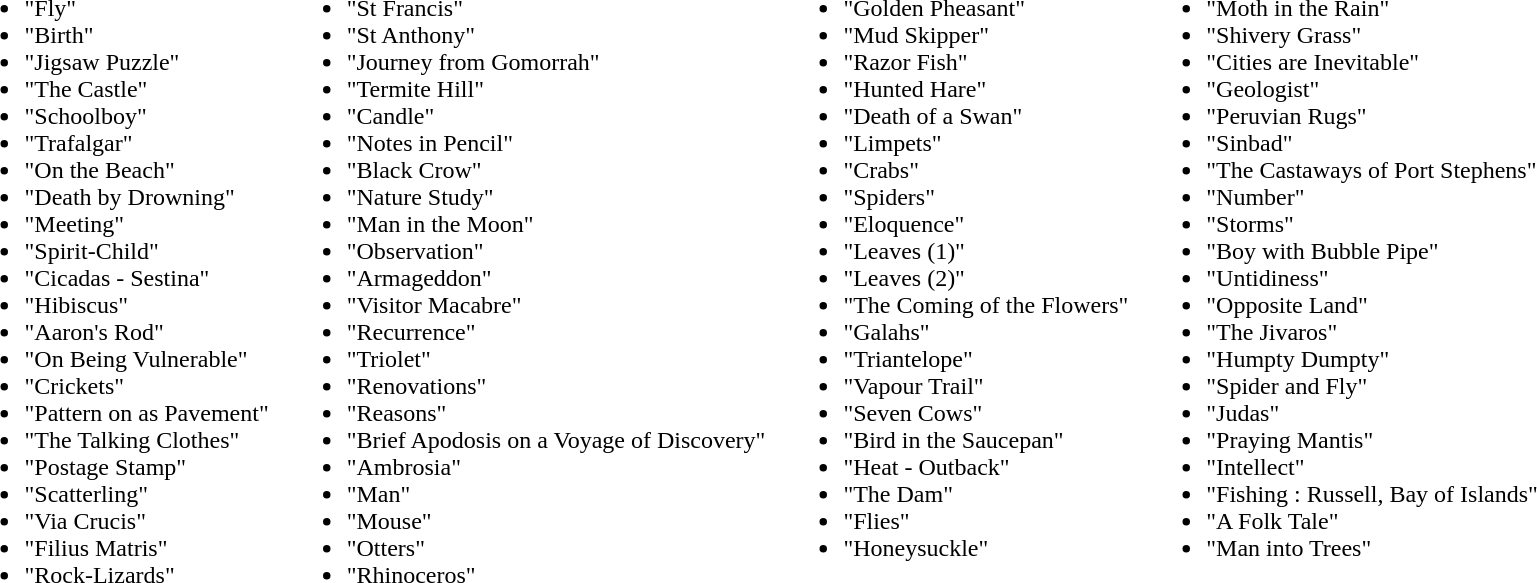<table border="0" cellpadding="5">
<tr ---->
<td valign="top"><br><ul><li>"Fly"</li><li>"Birth"</li><li>"Jigsaw Puzzle"</li><li>"The Castle"</li><li>"Schoolboy"</li><li>"Trafalgar"</li><li>"On the Beach"</li><li>"Death by Drowning"</li><li>"Meeting"</li><li>"Spirit-Child"</li><li>"Cicadas - Sestina"</li><li>"Hibiscus"</li><li>"Aaron's Rod"</li><li>"On Being Vulnerable"</li><li>"Crickets"</li><li>"Pattern on as Pavement"</li><li>"The Talking Clothes"</li><li>"Postage Stamp"</li><li>"Scatterling"</li><li>"Via Crucis"</li><li>"Filius Matris"</li><li>"Rock-Lizards"</li></ul></td>
<td valign="top"><br><ul><li>"St Francis"</li><li>"St Anthony"</li><li>"Journey from Gomorrah"</li><li>"Termite Hill"</li><li>"Candle"</li><li>"Notes in Pencil"</li><li>"Black Crow"</li><li>"Nature Study"</li><li>"Man in the Moon"</li><li>"Observation"</li><li>"Armageddon"</li><li>"Visitor Macabre"</li><li>"Recurrence"</li><li>"Triolet"</li><li>"Renovations"</li><li>"Reasons"</li><li>"Brief Apodosis on a Voyage of Discovery"</li><li>"Ambrosia"</li><li>"Man"</li><li>"Mouse"</li><li>"Otters"</li><li>"Rhinoceros"</li></ul></td>
<td valign="top"><br><ul><li>"Golden Pheasant"</li><li>"Mud Skipper"</li><li>"Razor Fish"</li><li>"Hunted Hare"</li><li>"Death of a Swan"</li><li>"Limpets"</li><li>"Crabs"</li><li>"Spiders"</li><li>"Eloquence"</li><li>"Leaves (1)"</li><li>"Leaves (2)"</li><li>"The Coming of the Flowers"</li><li>"Galahs"</li><li>"Triantelope"</li><li>"Vapour Trail"</li><li>"Seven Cows"</li><li>"Bird in the Saucepan"</li><li>"Heat - Outback"</li><li>"The Dam"</li><li>"Flies"</li><li>"Honeysuckle"</li></ul></td>
<td valign="top"><br><ul><li>"Moth in the Rain"</li><li>"Shivery Grass"</li><li>"Cities are Inevitable"</li><li>"Geologist"</li><li>"Peruvian Rugs"</li><li>"Sinbad"</li><li>"The Castaways of Port Stephens"</li><li>"Number"</li><li>"Storms"</li><li>"Boy with Bubble Pipe"</li><li>"Untidiness"</li><li>"Opposite Land"</li><li>"The Jivaros"</li><li>"Humpty Dumpty"</li><li>"Spider and Fly"</li><li>"Judas"</li><li>"Praying Mantis"</li><li>"Intellect"</li><li>"Fishing : Russell, Bay of Islands"</li><li>"A Folk Tale"</li><li>"Man into Trees"</li></ul></td>
</tr>
</table>
